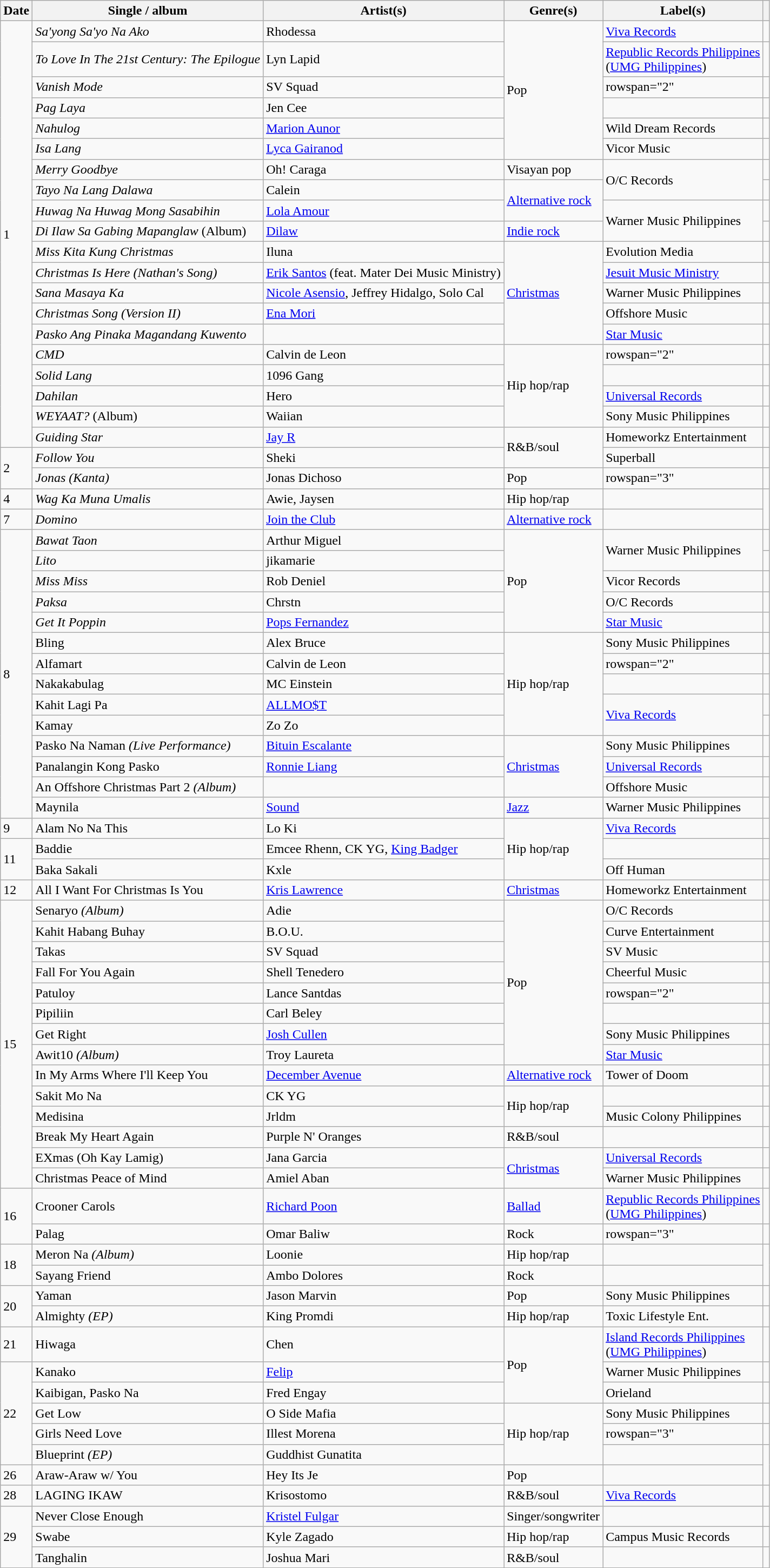<table class="wikitable">
<tr>
<th>Date</th>
<th>Single / album</th>
<th>Artist(s)</th>
<th>Genre(s)</th>
<th>Label(s)</th>
<th></th>
</tr>
<tr>
<td rowspan="20">1</td>
<td><em>Sa'yong Sa'yo Na Ako</em></td>
<td>Rhodessa</td>
<td rowspan="6">Pop</td>
<td><a href='#'>Viva Records</a></td>
<td></td>
</tr>
<tr>
<td><em>To Love In The 21st Century: The Epilogue</em></td>
<td>Lyn Lapid</td>
<td><a href='#'>Republic Records Philippines</a><br>(<a href='#'>UMG Philippines</a>)</td>
<td></td>
</tr>
<tr>
<td><em>Vanish Mode</em></td>
<td>SV Squad</td>
<td>rowspan="2" </td>
<td></td>
</tr>
<tr>
<td><em>Pag Laya</em></td>
<td>Jen Cee</td>
<td></td>
</tr>
<tr>
<td><em>Nahulog</em></td>
<td><a href='#'>Marion Aunor</a></td>
<td>Wild Dream Records</td>
<td></td>
</tr>
<tr>
<td><em>Isa Lang</em></td>
<td><a href='#'>Lyca Gairanod</a></td>
<td>Vicor Music</td>
<td></td>
</tr>
<tr>
<td><em>Merry Goodbye</em></td>
<td>Oh! Caraga</td>
<td>Visayan pop</td>
<td rowspan="2">O/C Records</td>
<td></td>
</tr>
<tr>
<td><em>Tayo Na Lang Dalawa</em></td>
<td>Calein</td>
<td rowspan="2"><a href='#'>Alternative rock</a></td>
<td></td>
</tr>
<tr>
<td><em>Huwag Na Huwag Mong Sasabihin</em></td>
<td><a href='#'>Lola Amour</a></td>
<td rowspan="2">Warner Music Philippines</td>
<td></td>
</tr>
<tr>
<td><em>Di Ilaw Sa Gabing Mapanglaw</em> (Album)</td>
<td><a href='#'>Dilaw</a></td>
<td><a href='#'>Indie rock</a></td>
<td></td>
</tr>
<tr>
<td><em>Miss Kita Kung Christmas</em></td>
<td>Iluna</td>
<td rowspan="5"><a href='#'>Christmas</a></td>
<td>Evolution Media</td>
<td></td>
</tr>
<tr>
<td><em>Christmas Is Here (Nathan's Song)</em></td>
<td><a href='#'>Erik Santos</a> (feat. Mater Dei Music Ministry)</td>
<td><a href='#'>Jesuit Music Ministry</a></td>
<td></td>
</tr>
<tr>
<td><em>Sana Masaya Ka</em></td>
<td><a href='#'>Nicole Asensio</a>, Jeffrey Hidalgo, Solo Cal</td>
<td>Warner Music Philippines</td>
<td></td>
</tr>
<tr>
<td><em>Christmas Song (Version II)</em></td>
<td><a href='#'>Ena Mori</a></td>
<td>Offshore Music</td>
<td></td>
</tr>
<tr>
<td><em>Pasko Ang Pinaka Magandang Kuwento</em></td>
<td></td>
<td><a href='#'>Star Music</a></td>
<td></td>
</tr>
<tr>
<td><em>CMD</em></td>
<td>Calvin de Leon</td>
<td rowspan="4">Hip hop/rap</td>
<td>rowspan="2" </td>
<td></td>
</tr>
<tr>
<td><em>Solid Lang</em></td>
<td>1096 Gang</td>
<td></td>
</tr>
<tr>
<td><em>Dahilan</em></td>
<td>Hero</td>
<td><a href='#'>Universal Records</a></td>
<td></td>
</tr>
<tr>
<td><em>WEYAAT?</em> (Album)</td>
<td>Waiian</td>
<td>Sony Music Philippines</td>
<td></td>
</tr>
<tr>
<td><em>Guiding Star</em></td>
<td><a href='#'>Jay R</a></td>
<td rowspan="2">R&B/soul</td>
<td>Homeworkz Entertainment</td>
<td></td>
</tr>
<tr>
<td rowspan="2">2</td>
<td><em>Follow You</em></td>
<td>Sheki</td>
<td>Superball</td>
<td></td>
</tr>
<tr>
<td><em>Jonas (Kanta)</em></td>
<td>Jonas Dichoso</td>
<td>Pop</td>
<td>rowspan="3" </td>
<td></td>
</tr>
<tr>
<td>4</td>
<td><em>Wag Ka Muna Umalis</em></td>
<td>Awie, Jaysen</td>
<td>Hip hop/rap</td>
<td></td>
</tr>
<tr>
<td>7</td>
<td><em>Domino</em></td>
<td><a href='#'>Join the Club</a></td>
<td><a href='#'>Alternative rock</a></td>
<td></td>
</tr>
<tr>
<td rowspan="14">8</td>
<td><em>Bawat Taon</em></td>
<td>Arthur Miguel</td>
<td rowspan="5">Pop</td>
<td rowspan="2">Warner Music Philippines</td>
<td></td>
</tr>
<tr>
<td><em>Lito</em></td>
<td>jikamarie</td>
<td></td>
</tr>
<tr>
<td><em>Miss Miss</em></td>
<td>Rob Deniel</td>
<td>Vicor Records</td>
<td></td>
</tr>
<tr>
<td><em>Paksa</em></td>
<td>Chrstn</td>
<td>O/C Records</td>
<td></td>
</tr>
<tr>
<td><em>Get It Poppin<strong></td>
<td><a href='#'>Pops Fernandez</a></td>
<td><a href='#'>Star Music</a></td>
<td></td>
</tr>
<tr>
<td></em>Bling<em></td>
<td>Alex Bruce</td>
<td rowspan="5">Hip hop/rap</td>
<td>Sony Music Philippines</td>
<td></td>
</tr>
<tr>
<td></em>Alfamart<em></td>
<td>Calvin de Leon</td>
<td>rowspan="2" </td>
<td></td>
</tr>
<tr>
<td></em>Nakakabulag<em></td>
<td>MC Einstein</td>
<td></td>
</tr>
<tr>
<td></em>Kahit Lagi Pa<em></td>
<td><a href='#'>ALLMO$T</a></td>
<td rowspan="2"><a href='#'>Viva Records</a></td>
<td></td>
</tr>
<tr>
<td></em>Kamay<em></td>
<td>Zo Zo</td>
<td></td>
</tr>
<tr>
<td></em>Pasko Na Naman<em> (Live Performance)</td>
<td><a href='#'>Bituin Escalante</a></td>
<td rowspan="3"><a href='#'>Christmas</a></td>
<td>Sony Music Philippines</td>
<td></td>
</tr>
<tr>
<td></em>Panalangin Kong Pasko<em></td>
<td><a href='#'>Ronnie Liang</a></td>
<td><a href='#'>Universal Records</a></td>
<td></td>
</tr>
<tr>
<td></em>An Offshore Christmas Part 2<em> (Album)</td>
<td></td>
<td>Offshore Music</td>
<td></td>
</tr>
<tr>
<td></em>Maynila<em></td>
<td><a href='#'>Sound</a></td>
<td><a href='#'>Jazz</a></td>
<td>Warner Music Philippines</td>
<td></td>
</tr>
<tr>
<td>9</td>
<td></em>Alam No Na This<em></td>
<td>Lo Ki</td>
<td rowspan="3">Hip hop/rap</td>
<td><a href='#'>Viva Records</a></td>
<td></td>
</tr>
<tr>
<td rowspan="2">11</td>
<td></em>Baddie<em></td>
<td>Emcee Rhenn, CK YG, <a href='#'>King Badger</a></td>
<td></td>
<td></td>
</tr>
<tr>
<td></em>Baka Sakali<em></td>
<td>Kxle</td>
<td>Off Human</td>
<td></td>
</tr>
<tr>
<td>12</td>
<td></em>All I Want For Christmas Is You<em></td>
<td><a href='#'>Kris Lawrence</a></td>
<td><a href='#'>Christmas</a></td>
<td>Homeworkz Entertainment</td>
<td></td>
</tr>
<tr>
<td rowspan="14">15</td>
<td></em>Senaryo<em> (Album)</td>
<td>Adie</td>
<td rowspan="8">Pop</td>
<td>O/C Records</td>
<td></td>
</tr>
<tr>
<td></em>Kahit Habang Buhay<em></td>
<td>B.O.U.</td>
<td>Curve Entertainment</td>
<td></td>
</tr>
<tr>
<td></em>Takas<em></td>
<td>SV Squad</td>
<td>SV Music</td>
<td></td>
</tr>
<tr>
<td></em>Fall For You Again<em></td>
<td>Shell Tenedero</td>
<td>Cheerful Music</td>
<td></td>
</tr>
<tr>
<td></em>Patuloy<em></td>
<td>Lance Santdas</td>
<td>rowspan="2" </td>
<td></td>
</tr>
<tr>
<td></em>Pipiliin<em></td>
<td>Carl Beley</td>
<td></td>
</tr>
<tr>
<td></em>Get Right<em></td>
<td><a href='#'>Josh Cullen</a></td>
<td>Sony Music Philippines</td>
<td></td>
</tr>
<tr>
<td></em>Awit10<em> (Album)</td>
<td>Troy Laureta</td>
<td><a href='#'>Star Music</a></td>
<td></td>
</tr>
<tr>
<td></em>In My Arms Where I'll Keep You<em></td>
<td><a href='#'>December Avenue</a></td>
<td><a href='#'>Alternative rock</a></td>
<td>Tower of Doom</td>
<td></td>
</tr>
<tr>
<td></em>Sakit Mo Na<em></td>
<td>CK YG</td>
<td rowspan="2">Hip hop/rap</td>
<td></td>
<td></td>
</tr>
<tr>
<td></em>Medisina<em></td>
<td>Jrldm</td>
<td>Music Colony Philippines</td>
<td></td>
</tr>
<tr>
<td></em>Break My Heart Again<em></td>
<td>Purple N' Oranges</td>
<td>R&B/soul</td>
<td></td>
<td></td>
</tr>
<tr>
<td></em>EXmas (Oh Kay Lamig)<em></td>
<td>Jana Garcia</td>
<td rowspan="2"><a href='#'>Christmas</a></td>
<td><a href='#'>Universal Records</a></td>
<td></td>
</tr>
<tr>
<td></em>Christmas Peace of Mind<em></td>
<td>Amiel Aban</td>
<td>Warner Music Philippines</td>
<td></td>
</tr>
<tr>
<td rowspan="2">16</td>
<td></em>Crooner Carols<em></td>
<td><a href='#'>Richard Poon</a></td>
<td><a href='#'>Ballad</a></td>
<td><a href='#'>Republic Records Philippines</a><br>(<a href='#'>UMG Philippines</a>)</td>
<td></td>
</tr>
<tr>
<td></em>Palag<em></td>
<td>Omar Baliw</td>
<td>Rock</td>
<td>rowspan="3" </td>
<td></td>
</tr>
<tr>
<td rowspan="2">18</td>
<td></em>Meron Na<em> (Album)</td>
<td>Loonie</td>
<td>Hip hop/rap</td>
<td></td>
</tr>
<tr>
<td></em>Sayang Friend<em></td>
<td>Ambo Dolores</td>
<td>Rock</td>
<td></td>
</tr>
<tr>
<td rowspan="2">20</td>
<td></em>Yaman<em></td>
<td>Jason Marvin</td>
<td>Pop</td>
<td>Sony Music Philippines</td>
<td></td>
</tr>
<tr>
<td></em>Almighty<em> (EP)</td>
<td>King Promdi</td>
<td>Hip hop/rap</td>
<td>Toxic Lifestyle Ent.</td>
<td></td>
</tr>
<tr>
<td>21</td>
<td></em>Hiwaga<em></td>
<td>Chen</td>
<td rowspan="3">Pop</td>
<td><a href='#'>Island Records Philippines</a><br>(<a href='#'>UMG Philippines</a>)</td>
<td></td>
</tr>
<tr>
<td rowspan="5">22</td>
<td></em>Kanako<em></td>
<td><a href='#'>Felip</a></td>
<td>Warner Music Philippines</td>
<td></td>
</tr>
<tr>
<td></em>Kaibigan, Pasko Na<em></td>
<td>Fred Engay</td>
<td>Orieland</td>
<td></td>
</tr>
<tr>
<td></em>Get Low<em></td>
<td>O Side Mafia</td>
<td rowspan="3">Hip hop/rap</td>
<td>Sony Music Philippines</td>
<td></td>
</tr>
<tr>
<td></em>Girls Need Love<em></td>
<td>Illest Morena</td>
<td>rowspan="3" </td>
<td></td>
</tr>
<tr>
<td></em>Blueprint<em> (EP)</td>
<td>Guddhist Gunatita</td>
<td></td>
</tr>
<tr>
<td>26</td>
<td></em>Araw-Araw w/ You<em></td>
<td>Hey Its Je</td>
<td>Pop</td>
<td></td>
</tr>
<tr>
<td>28</td>
<td></em>LAGING IKAW<em></td>
<td>Krisostomo</td>
<td>R&B/soul</td>
<td><a href='#'>Viva Records</a></td>
<td></td>
</tr>
<tr>
<td rowspan="4">29</td>
<td></em>Never Close Enough<em></td>
<td><a href='#'>Kristel Fulgar</a></td>
<td>Singer/songwriter</td>
<td></td>
<td></td>
</tr>
<tr>
<td></em>Swabe<em></td>
<td>Kyle Zagado</td>
<td>Hip hop/rap</td>
<td>Campus Music Records</td>
<td></td>
</tr>
<tr>
<td></em>Tanghalin<em></td>
<td>Joshua Mari</td>
<td>R&B/soul</td>
<td></td>
<td></td>
</tr>
</table>
